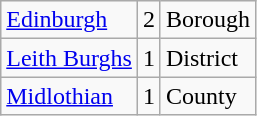<table class="wikitable sortable">
<tr>
<td><a href='#'>Edinburgh</a></td>
<td>2</td>
<td>Borough</td>
</tr>
<tr>
<td><a href='#'>Leith Burghs</a></td>
<td align="center">1</td>
<td>District</td>
</tr>
<tr>
<td><a href='#'>Midlothian</a></td>
<td>1</td>
<td>County</td>
</tr>
</table>
